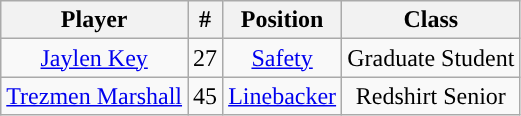<table class="wikitable sortable" style="text-align:center">
<tr>
<th>Player</th>
<th>#</th>
<th>Position</th>
<th>Class</th>
</tr>
<tr>
<td><a href='#'>Jaylen Key</a></td>
<td>27</td>
<td><a href='#'>Safety</a></td>
<td>Graduate Student</td>
</tr>
<tr>
<td><a href='#'>Trezmen Marshall</a></td>
<td>45</td>
<td><a href='#'>Linebacker</a></td>
<td>Redshirt Senior</td>
</tr>
</table>
